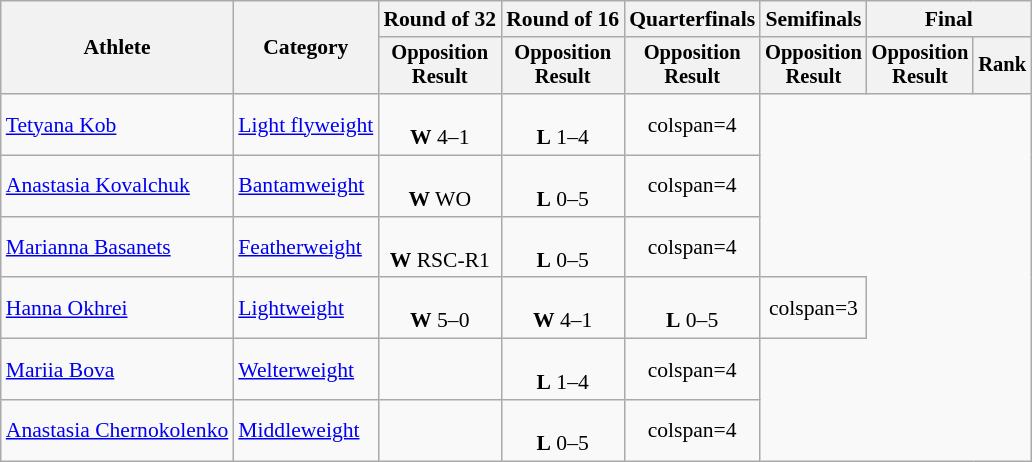<table class="wikitable" style="text-align:center; font-size:90%">
<tr>
<th rowspan=2>Athlete</th>
<th rowspan=2>Category</th>
<th>Round of 32</th>
<th>Round of 16</th>
<th>Quarterfinals</th>
<th>Semifinals</th>
<th colspan=2>Final</th>
</tr>
<tr style="font-size:95%">
<th>Opposition<br>Result</th>
<th>Opposition<br>Result</th>
<th>Opposition<br>Result</th>
<th>Opposition<br>Result</th>
<th>Opposition<br>Result</th>
<th>Rank</th>
</tr>
<tr>
<td align=left><a href='#'>Tetyana Kob</a></td>
<td align=left><a href='#'>Light flyweight</a></td>
<td><br><strong>W</strong> 4–1</td>
<td><br><strong>L</strong> 1–4</td>
<td>colspan=4 </td>
</tr>
<tr>
<td align=left><a href='#'>Anastasia Kovalchuk</a></td>
<td align=left><a href='#'>Bantamweight</a></td>
<td><br><strong>W</strong> WO</td>
<td><br><strong>L</strong> 0–5</td>
<td>colspan=4 </td>
</tr>
<tr>
<td align=left><a href='#'>Marianna Basanets</a></td>
<td align=left><a href='#'>Featherweight</a></td>
<td><br><strong>W</strong> RSC-R1</td>
<td><br><strong>L</strong> 0–5</td>
<td>colspan=4 </td>
</tr>
<tr>
<td align=left><a href='#'>Hanna Okhrei</a></td>
<td align=left><a href='#'>Lightweight</a></td>
<td><br><strong>W</strong> 5–0</td>
<td><br><strong>W</strong> 4–1</td>
<td><br><strong>L</strong> 0–5</td>
<td>colspan=3 </td>
</tr>
<tr>
<td align=left><a href='#'>Mariia Bova</a></td>
<td align=left><a href='#'>Welterweight</a></td>
<td></td>
<td><br><strong>L</strong> 1–4</td>
<td>colspan=4 </td>
</tr>
<tr>
<td align=left><a href='#'>Anastasia Chernokolenko</a></td>
<td align=left><a href='#'>Middleweight</a></td>
<td></td>
<td><br><strong>L</strong> 0–5</td>
<td>colspan=4 </td>
</tr>
</table>
